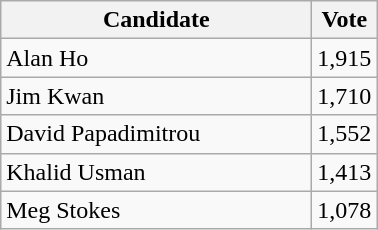<table class="wikitable">
<tr>
<th bgcolor="#DDDDFF" width="200px">Candidate</th>
<th bgcolor="#DDDDFF">Vote</th>
</tr>
<tr>
<td>Alan Ho</td>
<td>1,915</td>
</tr>
<tr>
<td>Jim Kwan</td>
<td>1,710</td>
</tr>
<tr>
<td>David Papadimitrou</td>
<td>1,552</td>
</tr>
<tr>
<td>Khalid Usman</td>
<td>1,413</td>
</tr>
<tr>
<td>Meg Stokes</td>
<td>1,078</td>
</tr>
</table>
